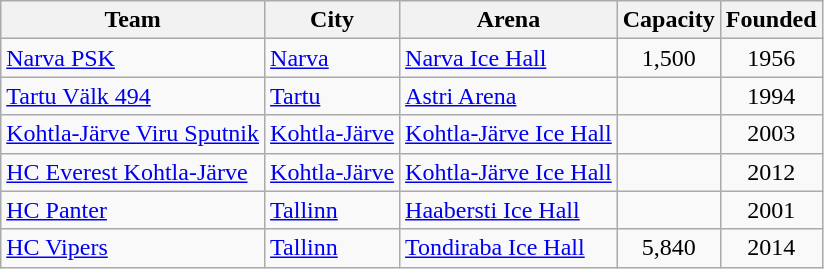<table class="wikitable sortable">
<tr>
<th>Team</th>
<th>City</th>
<th>Arena</th>
<th>Capacity</th>
<th>Founded</th>
</tr>
<tr>
<td><a href='#'>Narva PSK</a></td>
<td><a href='#'>Narva</a></td>
<td><a href='#'>Narva Ice Hall</a></td>
<td align="center">1,500</td>
<td align="center">1956</td>
</tr>
<tr>
<td><a href='#'>Tartu Välk 494</a></td>
<td><a href='#'>Tartu</a></td>
<td><a href='#'>Astri Arena</a></td>
<td align="center"></td>
<td align="center">1994</td>
</tr>
<tr>
<td><a href='#'>Kohtla-Järve Viru Sputnik</a></td>
<td><a href='#'>Kohtla-Järve</a></td>
<td><a href='#'>Kohtla-Järve Ice Hall</a></td>
<td align="center"></td>
<td align="center">2003</td>
</tr>
<tr>
<td><a href='#'>HC Everest Kohtla-Järve</a></td>
<td><a href='#'>Kohtla-Järve</a></td>
<td><a href='#'>Kohtla-Järve Ice Hall</a></td>
<td align="center"></td>
<td align="center">2012</td>
</tr>
<tr>
<td><a href='#'>HC Panter</a></td>
<td><a href='#'>Tallinn</a></td>
<td><a href='#'>Haabersti Ice Hall</a></td>
<td align="center"></td>
<td align="center">2001</td>
</tr>
<tr>
<td><a href='#'>HC Vipers</a></td>
<td><a href='#'>Tallinn</a></td>
<td><a href='#'>Tondiraba Ice Hall</a></td>
<td align="center">5,840</td>
<td align="center">2014</td>
</tr>
</table>
